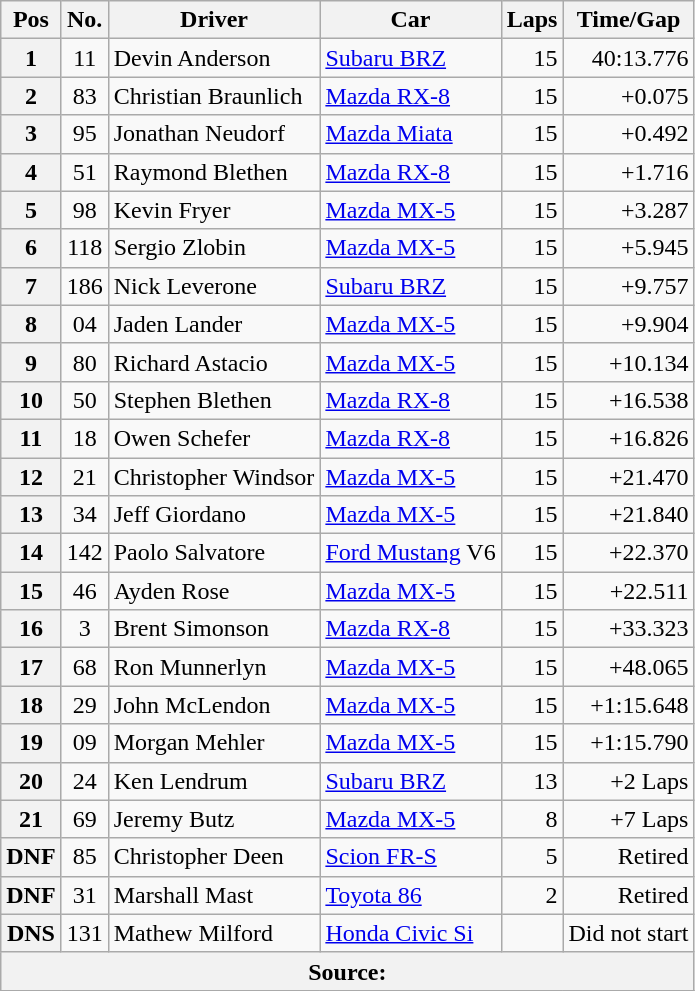<table class="wikitable">
<tr>
<th>Pos</th>
<th>No.</th>
<th>Driver</th>
<th>Car</th>
<th>Laps</th>
<th>Time/Gap</th>
</tr>
<tr>
<th>1</th>
<td align=center>11</td>
<td> Devin Anderson</td>
<td><a href='#'>Subaru BRZ</a></td>
<td align=right>15</td>
<td align=right>40:13.776</td>
</tr>
<tr>
<th>2</th>
<td align=center>83</td>
<td> Christian Braunlich</td>
<td><a href='#'>Mazda RX-8</a></td>
<td align=right>15</td>
<td align=right>+0.075</td>
</tr>
<tr>
<th>3</th>
<td align=center>95</td>
<td> Jonathan Neudorf</td>
<td><a href='#'>Mazda Miata</a></td>
<td align=right>15</td>
<td align=right>+0.492</td>
</tr>
<tr>
<th>4</th>
<td align=center>51</td>
<td> Raymond Blethen</td>
<td><a href='#'>Mazda RX-8</a></td>
<td align=right>15</td>
<td align=right>+1.716</td>
</tr>
<tr>
<th>5</th>
<td align=center>98</td>
<td> Kevin Fryer</td>
<td><a href='#'>Mazda MX-5</a></td>
<td align=right>15</td>
<td align=right>+3.287</td>
</tr>
<tr>
<th>6</th>
<td align=center>118</td>
<td> Sergio Zlobin</td>
<td><a href='#'>Mazda MX-5</a></td>
<td align=right>15</td>
<td align=right>+5.945</td>
</tr>
<tr>
<th>7</th>
<td align=center>186</td>
<td> Nick Leverone</td>
<td><a href='#'>Subaru BRZ</a></td>
<td align=right>15</td>
<td align=right>+9.757</td>
</tr>
<tr>
<th>8</th>
<td align=center>04</td>
<td> Jaden Lander</td>
<td><a href='#'>Mazda MX-5</a></td>
<td align=right>15</td>
<td align=right>+9.904</td>
</tr>
<tr>
<th>9</th>
<td align=center>80</td>
<td> Richard Astacio</td>
<td><a href='#'>Mazda MX-5</a></td>
<td align=right>15</td>
<td align=right>+10.134</td>
</tr>
<tr>
<th>10</th>
<td align=center>50</td>
<td> Stephen Blethen</td>
<td><a href='#'>Mazda RX-8</a></td>
<td align=right>15</td>
<td align=right>+16.538</td>
</tr>
<tr>
<th>11</th>
<td align=center>18</td>
<td> Owen Schefer</td>
<td><a href='#'>Mazda RX-8</a></td>
<td align=right>15</td>
<td align=right>+16.826</td>
</tr>
<tr>
<th>12</th>
<td align=center>21</td>
<td> Christopher Windsor</td>
<td><a href='#'>Mazda MX-5</a></td>
<td align=right>15</td>
<td align=right>+21.470</td>
</tr>
<tr>
<th>13</th>
<td align=center>34</td>
<td> Jeff Giordano</td>
<td><a href='#'>Mazda MX-5</a></td>
<td align=right>15</td>
<td align=right>+21.840</td>
</tr>
<tr>
<th>14</th>
<td align=center>142</td>
<td> Paolo Salvatore</td>
<td><a href='#'>Ford Mustang</a> V6</td>
<td align=right>15</td>
<td align=right>+22.370</td>
</tr>
<tr>
<th>15</th>
<td align=center>46</td>
<td> Ayden Rose</td>
<td><a href='#'>Mazda MX-5</a></td>
<td align=right>15</td>
<td align=right>+22.511</td>
</tr>
<tr>
<th>16</th>
<td align=center>3</td>
<td> Brent Simonson</td>
<td><a href='#'>Mazda RX-8</a></td>
<td align=right>15</td>
<td align=right>+33.323</td>
</tr>
<tr>
<th>17</th>
<td align=center>68</td>
<td> Ron Munnerlyn</td>
<td><a href='#'>Mazda MX-5</a></td>
<td align=right>15</td>
<td align=right>+48.065</td>
</tr>
<tr>
<th>18</th>
<td align=center>29</td>
<td> John McLendon</td>
<td><a href='#'>Mazda MX-5</a></td>
<td align=right>15</td>
<td align=right>+1:15.648</td>
</tr>
<tr>
<th>19</th>
<td align=center>09</td>
<td> Morgan Mehler</td>
<td><a href='#'>Mazda MX-5</a></td>
<td align=right>15</td>
<td align=right>+1:15.790</td>
</tr>
<tr>
<th>20</th>
<td align=center>24</td>
<td> Ken Lendrum</td>
<td><a href='#'>Subaru BRZ</a></td>
<td align=right>13</td>
<td align=right>+2 Laps</td>
</tr>
<tr>
<th>21</th>
<td align=center>69</td>
<td> Jeremy Butz</td>
<td><a href='#'>Mazda MX-5</a></td>
<td align=right>8</td>
<td align=right>+7 Laps</td>
</tr>
<tr>
<th>DNF</th>
<td align=center>85</td>
<td> Christopher Deen</td>
<td><a href='#'>Scion FR-S</a></td>
<td align=right>5</td>
<td align=right>Retired</td>
</tr>
<tr>
<th>DNF</th>
<td align=center>31</td>
<td> Marshall Mast</td>
<td><a href='#'>Toyota 86</a></td>
<td align=right>2</td>
<td align=right>Retired</td>
</tr>
<tr>
<th>DNS</th>
<td align=center>131</td>
<td> Mathew Milford</td>
<td><a href='#'>Honda Civic Si</a></td>
<td align=right></td>
<td align=right>Did not start</td>
</tr>
<tr>
<th colspan=6>Source:</th>
</tr>
<tr>
</tr>
</table>
